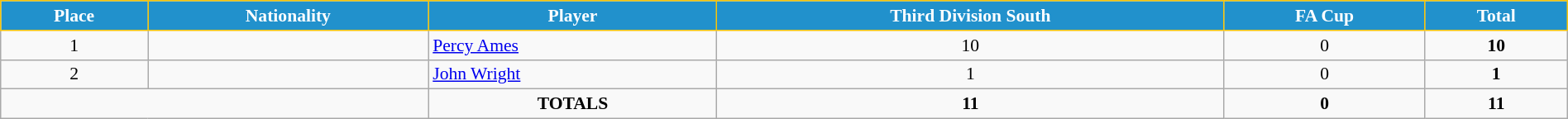<table class="wikitable" style="text-align:center; font-size:90%; width:100%;">
<tr>
<th style="background:#2191CC; color:white; border:1px solid #F7C408; text-align:center;">Place</th>
<th style="background:#2191CC; color:white; border:1px solid #F7C408; text-align:center;">Nationality</th>
<th style="background:#2191CC; color:white; border:1px solid #F7C408; text-align:center;">Player</th>
<th style="background:#2191CC; color:white; border:1px solid #F7C408; text-align:center;">Third Division South</th>
<th style="background:#2191CC; color:white; border:1px solid #F7C408; text-align:center;">FA Cup</th>
<th style="background:#2191CC; color:white; border:1px solid #F7C408; text-align:center;">Total</th>
</tr>
<tr>
<td>1</td>
<td></td>
<td align="left"><a href='#'>Percy Ames</a></td>
<td>10</td>
<td>0</td>
<td><strong>10</strong></td>
</tr>
<tr>
<td>2</td>
<td></td>
<td align="left"><a href='#'>John Wright</a></td>
<td>1</td>
<td>0</td>
<td><strong>1</strong></td>
</tr>
<tr>
<td colspan="2"></td>
<td><strong>TOTALS</strong></td>
<td><strong>11</strong></td>
<td><strong>0</strong></td>
<td><strong>11</strong></td>
</tr>
</table>
